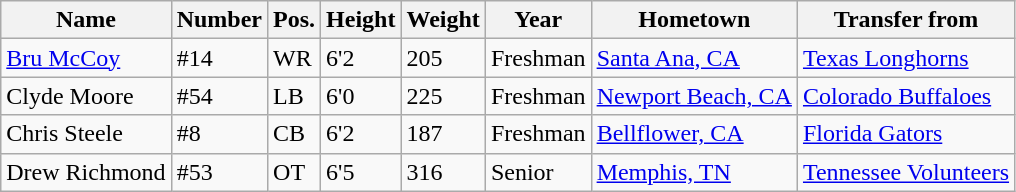<table class="wikitable sortable">
<tr>
<th>Name</th>
<th>Number</th>
<th>Pos.</th>
<th>Height</th>
<th>Weight</th>
<th>Year</th>
<th>Hometown</th>
<th class="unsortable">Transfer from</th>
</tr>
<tr>
<td><a href='#'>Bru McCoy</a></td>
<td>#14</td>
<td>WR</td>
<td>6'2</td>
<td>205</td>
<td>Freshman</td>
<td><a href='#'>Santa Ana, CA</a></td>
<td><a href='#'>Texas Longhorns</a></td>
</tr>
<tr>
<td>Clyde Moore</td>
<td>#54</td>
<td>LB</td>
<td>6'0</td>
<td>225</td>
<td>Freshman</td>
<td><a href='#'>Newport Beach, CA</a></td>
<td><a href='#'>Colorado Buffaloes</a></td>
</tr>
<tr>
<td>Chris Steele</td>
<td>#8</td>
<td>CB</td>
<td>6'2</td>
<td>187</td>
<td>Freshman</td>
<td><a href='#'>Bellflower, CA</a></td>
<td><a href='#'>Florida Gators</a></td>
</tr>
<tr>
<td>Drew Richmond</td>
<td>#53</td>
<td>OT</td>
<td>6'5</td>
<td>316</td>
<td>Senior </td>
<td><a href='#'>Memphis, TN</a></td>
<td><a href='#'>Tennessee Volunteers</a></td>
</tr>
</table>
